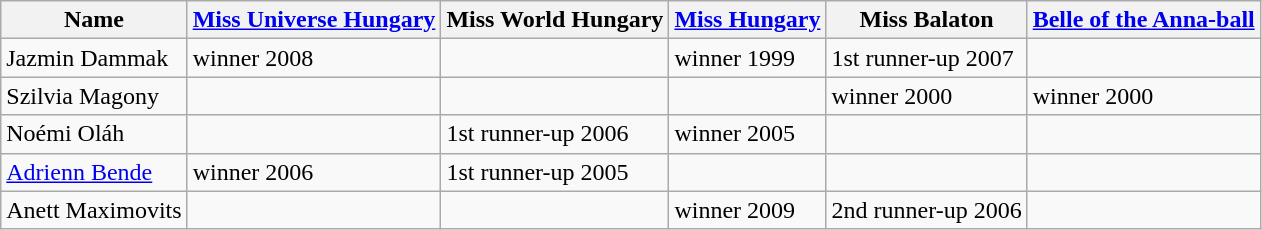<table class="sortable wikitable">
<tr>
<th>Name</th>
<th><a href='#'>Miss Universe Hungary</a></th>
<th>Miss World Hungary</th>
<th><a href='#'>Miss Hungary</a></th>
<th>Miss Balaton</th>
<th><a href='#'>Belle of the Anna-ball</a></th>
</tr>
<tr>
<td>Jazmin Dammak</td>
<td>winner 2008</td>
<td></td>
<td>winner 1999</td>
<td>1st runner-up 2007</td>
<td></td>
</tr>
<tr>
<td>Szilvia Magony</td>
<td></td>
<td></td>
<td></td>
<td>winner 2000</td>
<td>winner 2000</td>
</tr>
<tr>
<td>Noémi Oláh</td>
<td></td>
<td>1st runner-up 2006</td>
<td>winner 2005</td>
<td></td>
<td></td>
</tr>
<tr>
<td><a href='#'>Adrienn Bende</a></td>
<td>winner 2006</td>
<td>1st runner-up 2005</td>
<td></td>
<td></td>
<td></td>
</tr>
<tr>
<td>Anett Maximovits</td>
<td></td>
<td></td>
<td>winner 2009</td>
<td>2nd runner-up 2006</td>
<td></td>
</tr>
</table>
